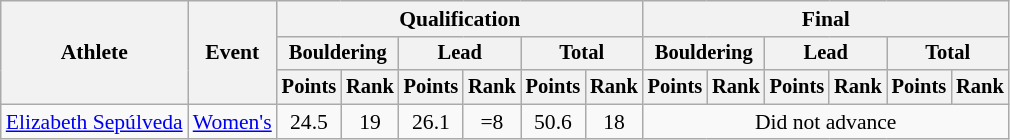<table class=wikitable style=font-size:90%>
<tr>
<th rowspan=3>Athlete</th>
<th rowspan=3>Event</th>
<th colspan=6>Qualification</th>
<th colspan=6>Final</th>
</tr>
<tr style=font-size:95%>
<th colspan=2>Bouldering</th>
<th colspan=2>Lead</th>
<th colspan=2>Total</th>
<th colspan=2>Bouldering</th>
<th colspan=2>Lead</th>
<th colspan=2>Total</th>
</tr>
<tr style=font-size:95%>
<th>Points</th>
<th>Rank</th>
<th>Points</th>
<th>Rank</th>
<th>Points</th>
<th>Rank</th>
<th>Points</th>
<th>Rank</th>
<th>Points</th>
<th>Rank</th>
<th>Points</th>
<th>Rank</th>
</tr>
<tr align=center>
<td align=left><a href='#'>Elizabeth Sepúlveda</a></td>
<td align=left><a href='#'>Women's</a></td>
<td>24.5</td>
<td>19</td>
<td>26.1</td>
<td>=8</td>
<td>50.6</td>
<td>18</td>
<td colspan=6>Did not advance</td>
</tr>
</table>
